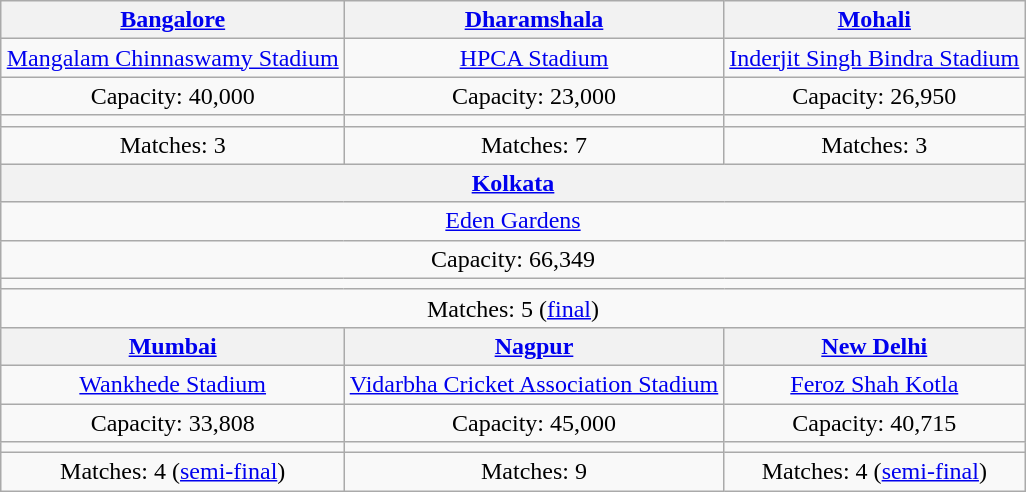<table class="wikitable" style="text-align:center; margin:auto">
<tr>
<th><a href='#'>Bangalore</a></th>
<th><a href='#'>Dharamshala</a></th>
<th><a href='#'>Mohali</a></th>
</tr>
<tr>
<td><a href='#'>Mangalam Chinnaswamy Stadium</a></td>
<td><a href='#'>HPCA Stadium</a></td>
<td><a href='#'>Inderjit Singh Bindra Stadium</a></td>
</tr>
<tr>
<td>Capacity: 40,000</td>
<td>Capacity: 23,000</td>
<td>Capacity: 26,950</td>
</tr>
<tr>
<td></td>
<td></td>
<td></td>
</tr>
<tr>
<td>Matches: 3</td>
<td>Matches: 7</td>
<td>Matches: 3</td>
</tr>
<tr>
<th colspan=3><a href='#'>Kolkata</a></th>
</tr>
<tr>
<td colspan=3><a href='#'>Eden Gardens</a></td>
</tr>
<tr>
<td colspan=3>Capacity: 66,349</td>
</tr>
<tr>
<td colspan=3></td>
</tr>
<tr>
<td colspan=3>Matches: 5 (<a href='#'>final</a>)</td>
</tr>
<tr>
<th><a href='#'>Mumbai</a></th>
<th><a href='#'>Nagpur</a></th>
<th><a href='#'>New Delhi</a></th>
</tr>
<tr>
<td><a href='#'>Wankhede Stadium</a></td>
<td><a href='#'>Vidarbha Cricket Association Stadium</a></td>
<td><a href='#'>Feroz Shah Kotla</a></td>
</tr>
<tr>
<td>Capacity: 33,808</td>
<td>Capacity: 45,000</td>
<td>Capacity: 40,715</td>
</tr>
<tr>
<td></td>
<td></td>
<td></td>
</tr>
<tr>
<td>Matches: 4 (<a href='#'>semi-final</a>)</td>
<td>Matches: 9</td>
<td>Matches: 4 (<a href='#'>semi-final</a>)</td>
</tr>
</table>
